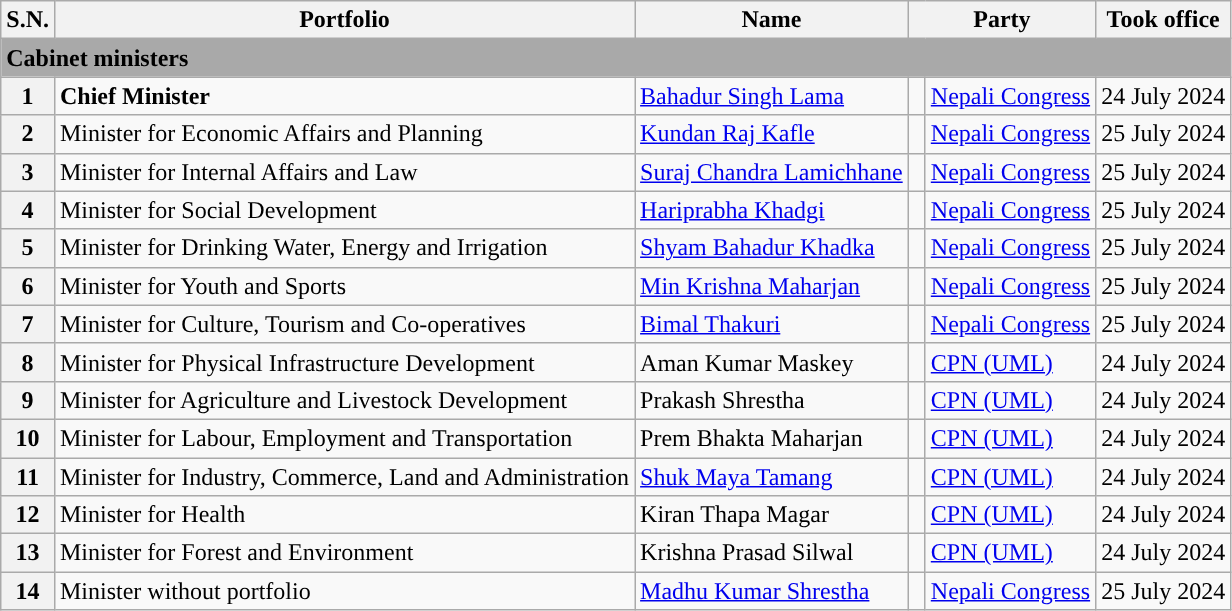<table class="wikitable">
<tr>
<th>S.N. </th>
<th>Portfolio</th>
<th>Name</th>
<th colspan="2">Party</th>
<th>Took office</th>
</tr>
<tr>
<td colspan="6" bgcolor="darkgrey"><strong>Cabinet ministers</strong></td>
</tr>
<tr>
<th>1</th>
<td><strong>Chief Minister</strong></td>
<td><a href='#'>Bahadur Singh Lama</a></td>
<td></td>
<td><a href='#'>Nepali Congress</a></td>
<td>24 July 2024</td>
</tr>
<tr>
<th>2</th>
<td>Minister for Economic Affairs and Planning</td>
<td><a href='#'>Kundan Raj Kafle</a></td>
<td></td>
<td><a href='#'>Nepali Congress</a></td>
<td>25 July 2024</td>
</tr>
<tr>
<th>3</th>
<td>Minister for Internal Affairs and Law</td>
<td><a href='#'>Suraj Chandra Lamichhane</a></td>
<td></td>
<td><a href='#'>Nepali Congress</a></td>
<td>25 July 2024</td>
</tr>
<tr>
<th>4</th>
<td>Minister for Social Development</td>
<td><a href='#'>Hariprabha Khadgi</a></td>
<td></td>
<td><a href='#'>Nepali Congress</a></td>
<td>25 July 2024</td>
</tr>
<tr>
<th>5</th>
<td>Minister for Drinking Water, Energy and Irrigation</td>
<td><a href='#'>Shyam Bahadur Khadka</a></td>
<td></td>
<td><a href='#'>Nepali Congress</a></td>
<td>25 July 2024</td>
</tr>
<tr>
<th>6</th>
<td>Minister for Youth and Sports</td>
<td><a href='#'>Min Krishna Maharjan</a></td>
<td></td>
<td><a href='#'>Nepali Congress</a></td>
<td>25 July 2024</td>
</tr>
<tr>
<th>7</th>
<td>Minister for Culture, Tourism and Co-operatives</td>
<td><a href='#'>Bimal Thakuri</a></td>
<td></td>
<td><a href='#'>Nepali Congress</a></td>
<td>25 July 2024</td>
</tr>
<tr>
<th>8</th>
<td>Minister for Physical Infrastructure Development</td>
<td>Aman Kumar Maskey</td>
<td width="4px"></td>
<td><a href='#'>CPN (UML)</a></td>
<td>24 July 2024</td>
</tr>
<tr>
<th>9</th>
<td>Minister for Agriculture and Livestock Development</td>
<td>Prakash Shrestha</td>
<td width="4px"></td>
<td><a href='#'>CPN (UML)</a></td>
<td>24 July 2024</td>
</tr>
<tr>
<th>10</th>
<td>Minister for Labour, Employment and Transportation</td>
<td>Prem Bhakta Maharjan</td>
<td width="4px"></td>
<td><a href='#'>CPN (UML)</a></td>
<td>24 July 2024</td>
</tr>
<tr>
<th>11</th>
<td>Minister for Industry, Commerce, Land and Administration</td>
<td><a href='#'>Shuk Maya Tamang</a></td>
<td width="4px"></td>
<td><a href='#'>CPN (UML)</a></td>
<td>24 July 2024</td>
</tr>
<tr>
<th>12</th>
<td>Minister for Health</td>
<td>Kiran Thapa Magar</td>
<td width="4px"></td>
<td><a href='#'>CPN (UML)</a></td>
<td>24 July 2024</td>
</tr>
<tr>
<th>13</th>
<td>Minister for Forest and Environment</td>
<td>Krishna Prasad Silwal</td>
<td width="4px"></td>
<td><a href='#'>CPN (UML)</a></td>
<td>24 July 2024</td>
</tr>
<tr>
<th>14</th>
<td>Minister without portfolio</td>
<td><a href='#'>Madhu Kumar Shrestha</a></td>
<td></td>
<td><a href='#'>Nepali Congress</a></td>
<td>25 July 2024</td>
</tr>
</table>
